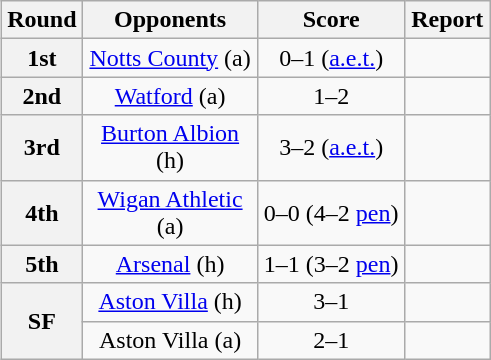<table class="wikitable plainrowheaders" style="text-align:center;margin-left:1em;float:right">
<tr>
<th scope="col" style="width:25px;">Round</th>
<th scope="col" style="width:110px;">Opponents</th>
<th scope="col" style="width:90px;">Score</th>
<th scope="col" style="width:50px;">Report</th>
</tr>
<tr>
<th scope=row style="text-align:center">1st</th>
<td><a href='#'>Notts County</a> (a)</td>
<td>0–1 (<a href='#'>a.e.t.</a>)</td>
<td></td>
</tr>
<tr>
<th scope=row style="text-align:center">2nd</th>
<td><a href='#'>Watford</a> (a)</td>
<td>1–2</td>
<td></td>
</tr>
<tr>
<th scope=row style="text-align:center">3rd</th>
<td><a href='#'>Burton Albion</a> (h)</td>
<td>3–2 (<a href='#'>a.e.t.</a>)</td>
<td></td>
</tr>
<tr>
<th scope=row style="text-align:center">4th</th>
<td><a href='#'>Wigan Athletic</a> (a)</td>
<td>0–0 (4–2 <a href='#'>pen</a>)</td>
<td></td>
</tr>
<tr>
<th scope=row style="text-align:center">5th</th>
<td><a href='#'>Arsenal</a> (h)</td>
<td>1–1 (3–2 <a href='#'>pen</a>)</td>
<td></td>
</tr>
<tr>
<th scope=row style="text-align:center" rowspan="2">SF</th>
<td><a href='#'>Aston Villa</a> (h)</td>
<td>3–1</td>
<td></td>
</tr>
<tr>
<td>Aston Villa (a)</td>
<td>2–1</td>
<td></td>
</tr>
</table>
